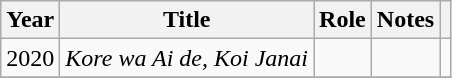<table class="wikitable">
<tr {| class="wikitable sortable">
<th>Year</th>
<th>Title</th>
<th>Role</th>
<th>Notes</th>
<th class="unsortable"></th>
</tr>
<tr>
<td>2020</td>
<td><em>Kore wa Ai de, Koi Janai</em></td>
<td></td>
<td></td>
<td></td>
</tr>
<tr>
</tr>
</table>
